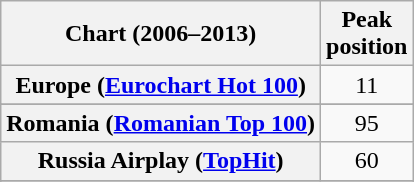<table class="wikitable sortable plainrowheaders" style="text-align:center">
<tr>
<th>Chart (2006–2013)</th>
<th>Peak<br>position</th>
</tr>
<tr>
<th scope="row">Europe (<a href='#'>Eurochart Hot 100</a>)</th>
<td>11</td>
</tr>
<tr>
</tr>
<tr>
<th scope="row">Romania (<a href='#'>Romanian Top 100</a>)</th>
<td>95</td>
</tr>
<tr>
<th scope="row">Russia Airplay (<a href='#'>TopHit</a>)</th>
<td>60</td>
</tr>
<tr>
</tr>
<tr>
</tr>
<tr>
</tr>
</table>
